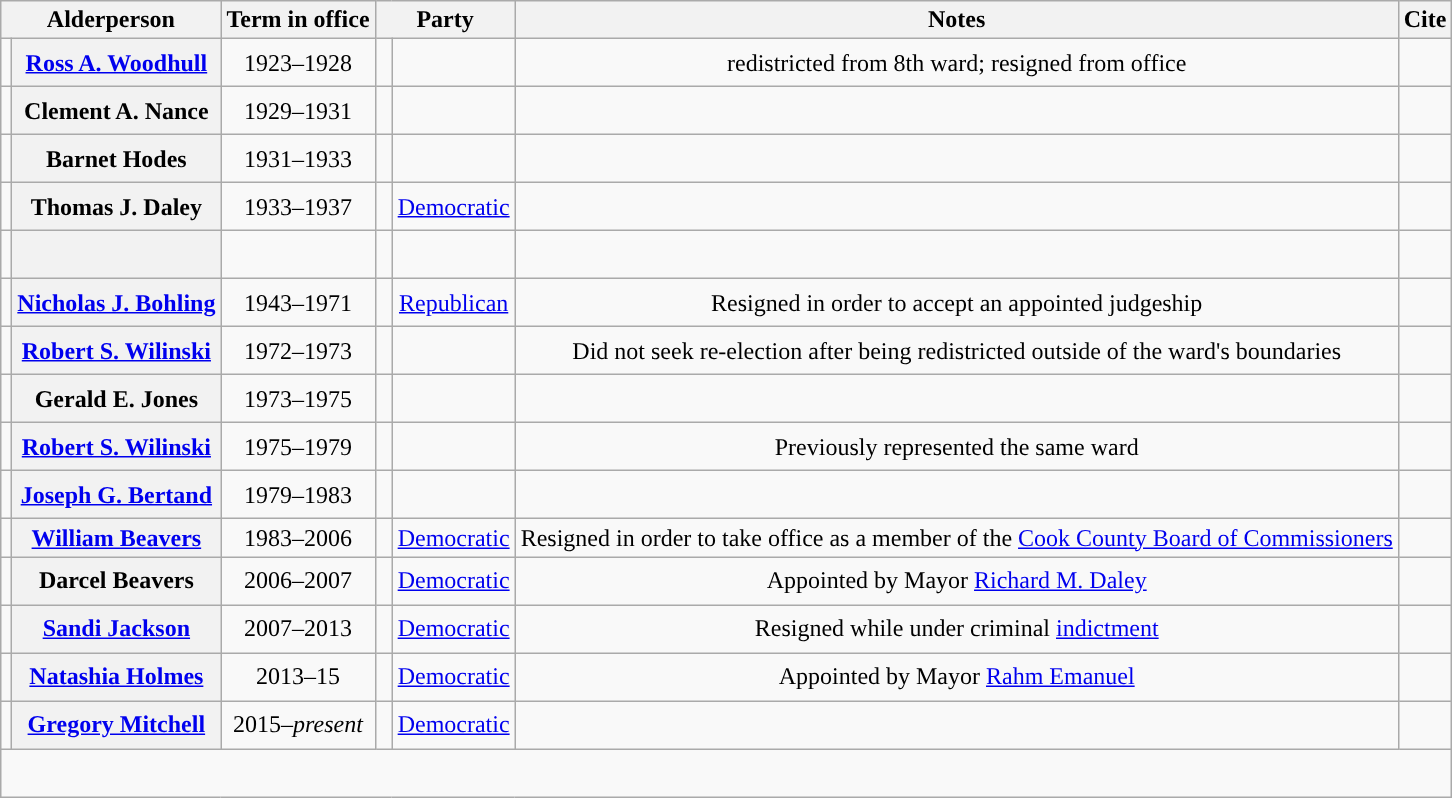<table class="wikitable sortable" style="text-align:center;">
<tr>
<th scope="col" colspan="2">Alderperson</th>
<th scope="col">Term in office</th>
<th scope="col" colspan="2">Party</th>
<th scope="col">Notes</th>
<th scope="col">Cite</th>
</tr>
<tr style="height:2em;">
<td></td>
<th scope="row"><a href='#'>Ross A. Woodhull</a></th>
<td>1923–1928</td>
<td></td>
<td></td>
<td>redistricted from 8th ward; resigned from office</td>
<td></td>
</tr>
<tr style="height:2em;">
<td></td>
<th scope="row">Clement A. Nance</th>
<td>1929–1931</td>
<td></td>
<td></td>
<td></td>
<td></td>
</tr>
<tr style="height:2em;">
<td></td>
<th scope="row">Barnet Hodes</th>
<td>1931–1933</td>
<td></td>
<td></td>
<td></td>
<td></td>
</tr>
<tr style="height:2em;">
<td></td>
<th scope="row">Thomas J. Daley</th>
<td>1933–1937</td>
<td> </td>
<td><a href='#'>Democratic</a></td>
<td></td>
<td></td>
</tr>
<tr style="height:2em;">
<td></td>
<th scope="row"></th>
<td></td>
<td></td>
<td></td>
<td></td>
<td></td>
</tr>
<tr style="height:2em;">
<td></td>
<th scope="row"><a href='#'>Nicholas J. Bohling</a></th>
<td>1943–1971</td>
<td> </td>
<td><a href='#'>Republican</a></td>
<td>Resigned in order to accept an appointed judgeship</td>
<td></td>
</tr>
<tr style="height:2em;">
<td></td>
<th scope="row"><a href='#'>Robert S. Wilinski</a></th>
<td>1972–1973</td>
<td></td>
<td></td>
<td>Did not seek re-election after being redistricted outside of the ward's boundaries</td>
<td></td>
</tr>
<tr style="height:2em;">
<td></td>
<th scope="row">Gerald E. Jones</th>
<td>1973–1975</td>
<td></td>
<td></td>
<td></td>
<td></td>
</tr>
<tr style="height:2em;">
<td></td>
<th scope="row"><a href='#'>Robert S. Wilinski</a></th>
<td>1975–1979</td>
<td></td>
<td></td>
<td>Previously represented the same ward</td>
<td></td>
</tr>
<tr style="height:2em;">
<td></td>
<th scope="row"><a href='#'>Joseph G. Bertand</a></th>
<td>1979–1983</td>
<td></td>
<td></td>
<td></td>
<td></td>
</tr>
<tr>
<td></td>
<th scope="row"><a href='#'>William Beavers</a></th>
<td>1983–2006</td>
<td> </td>
<td><a href='#'>Democratic</a></td>
<td>Resigned in order to take office as a member of the <a href='#'>Cook County Board of Commissioners</a></td>
<td></td>
</tr>
<tr style="height:2em;">
<td></td>
<th scope="row">Darcel Beavers</th>
<td>2006–2007</td>
<td> </td>
<td><a href='#'>Democratic</a></td>
<td>Appointed by Mayor <a href='#'>Richard M. Daley</a></td>
<td></td>
</tr>
<tr style="height:2em;">
<td></td>
<th scope="row"><a href='#'>Sandi Jackson</a></th>
<td>2007–2013</td>
<td> </td>
<td><a href='#'>Democratic</a></td>
<td>Resigned while under criminal <a href='#'>indictment</a></td>
<td></td>
</tr>
<tr style="height:2em;">
<td></td>
<th scope="row"><a href='#'>Natashia Holmes</a></th>
<td>2013–15</td>
<td> </td>
<td><a href='#'>Democratic</a></td>
<td>Appointed by Mayor <a href='#'>Rahm Emanuel</a></td>
<td></td>
</tr>
<tr style="height:2em;">
<td></td>
<th scope="row"><a href='#'>Gregory Mitchell</a></th>
<td>2015–<em>present</em></td>
<td> </td>
<td><a href='#'>Democratic</a></td>
<td></td>
<td></td>
</tr>
<tr style="height:2em;">
</tr>
</table>
